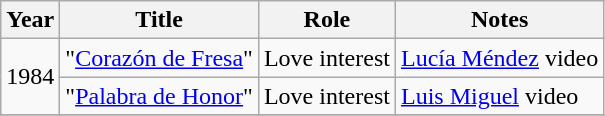<table class="wikitable">
<tr>
<th>Year</th>
<th>Title</th>
<th>Role</th>
<th>Notes</th>
</tr>
<tr>
<td rowspan=2>1984</td>
<td>"<a href='#'>Corazón de Fresa</a>"</td>
<td>Love interest</td>
<td><a href='#'>Lucía Méndez</a> video</td>
</tr>
<tr>
<td>"<a href='#'>Palabra de Honor</a>"</td>
<td>Love interest</td>
<td><a href='#'>Luis Miguel</a> video</td>
</tr>
<tr>
</tr>
</table>
